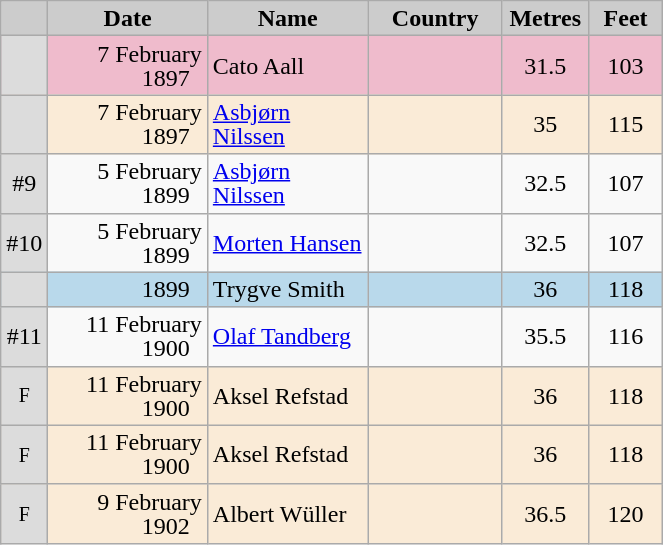<table class="wikitable sortable" style="text-align:left; line-height:16px; width:35%;">
<tr>
<th style="background-color: #ccc;" width="15"></th>
<th style="background-color: #ccc;" width="130">Date</th>
<th style="background-color: #ccc;" width="130">Name</th>
<th style="background-color: #ccc;" width="100">Country</th>
<th style="background-color: #ccc;" width="52">Metres</th>
<th style="background-color: #ccc;" width="52">Feet</th>
</tr>
<tr bgcolor=#EFBBCC>
<td bgcolor=gainsboro align=center><small></small></td>
<td align=right>7 February 1897  </td>
<td>Cato Aall</td>
<td></td>
<td align=center>31.5</td>
<td align=center>103</td>
</tr>
<tr bgcolor=#FAEBD7>
<td bgcolor=gainsboro align=center><small></small></td>
<td align=right>7 February 1897  </td>
<td><a href='#'>Asbjørn Nilssen</a></td>
<td></td>
<td align=center>35</td>
<td align=center>115</td>
</tr>
<tr>
<td bgcolor=gainsboro align=center>#9</td>
<td align=right>5 February 1899  </td>
<td><a href='#'>Asbjørn Nilssen</a></td>
<td></td>
<td align=center>32.5</td>
<td align=center>107</td>
</tr>
<tr>
<td bgcolor=gainsboro align=center>#10</td>
<td align=right>5 February 1899  </td>
<td><a href='#'>Morten Hansen</a></td>
<td></td>
<td align=center>32.5</td>
<td align=center>107</td>
</tr>
<tr bgcolor=#B9D9EB>
<td bgcolor=gainsboro align=center><small></small></td>
<td align=right>1899  </td>
<td>Trygve Smith</td>
<td></td>
<td align=center>36</td>
<td align=center>118</td>
</tr>
<tr>
<td bgcolor=gainsboro align=center>#11</td>
<td align=right>11 February 1900  </td>
<td><a href='#'>Olaf Tandberg</a></td>
<td></td>
<td align=center>35.5</td>
<td align=center>116</td>
</tr>
<tr bgcolor=#FAEBD7>
<td bgcolor=gainsboro align=center><small>F</small></td>
<td align=right>11 February 1900  </td>
<td>Aksel Refstad</td>
<td></td>
<td align=center>36</td>
<td align=center>118</td>
</tr>
<tr bgcolor=#FAEBD7>
<td bgcolor=gainsboro align=center><small>F</small></td>
<td align=right>11 February 1900  </td>
<td>Aksel Refstad</td>
<td></td>
<td align=center>36</td>
<td align=center>118</td>
</tr>
<tr bgcolor=#FAEBD7>
<td bgcolor=gainsboro align=center><small>F</small></td>
<td align=right>9 February 1902  </td>
<td>Albert Wüller</td>
<td></td>
<td align=center>36.5</td>
<td align=center>120</td>
</tr>
</table>
